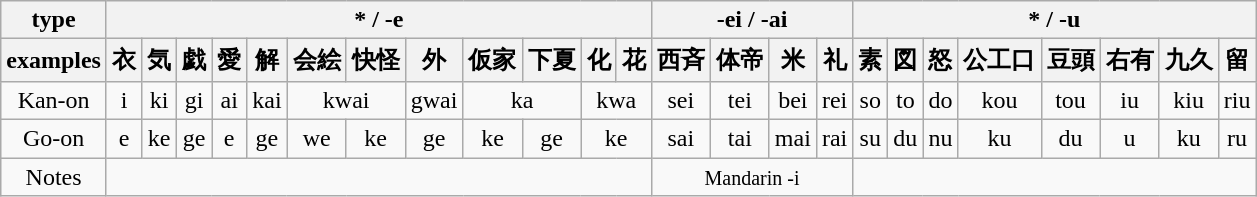<table class="wikitable" style="text-align:center;">
<tr>
<th>type</th>
<th colspan="12">* / -e</th>
<th colspan="4">-ei / -ai</th>
<th colspan="8">* / -u</th>
</tr>
<tr>
<th>examples</th>
<th>衣</th>
<th>気</th>
<th>戯</th>
<th>愛</th>
<th>解</th>
<th>会絵</th>
<th>快怪</th>
<th>外</th>
<th>仮家</th>
<th>下夏</th>
<th>化</th>
<th>花</th>
<th>西斉</th>
<th>体帝</th>
<th>米</th>
<th>礼</th>
<th>素</th>
<th>図</th>
<th>怒</th>
<th>公工口</th>
<th>豆頭</th>
<th>右有</th>
<th>九久</th>
<th>留</th>
</tr>
<tr>
<td>Kan-on</td>
<td>i</td>
<td>ki</td>
<td>gi</td>
<td>ai</td>
<td>kai</td>
<td colspan="2">kwai</td>
<td>gwai</td>
<td colspan="2">ka</td>
<td colspan="2">kwa</td>
<td>sei</td>
<td>tei</td>
<td>bei</td>
<td>rei</td>
<td>so</td>
<td>to</td>
<td>do</td>
<td>kou</td>
<td>tou</td>
<td>iu</td>
<td>kiu</td>
<td>riu</td>
</tr>
<tr>
<td>Go-on</td>
<td>e</td>
<td>ke</td>
<td>ge</td>
<td>e</td>
<td>ge</td>
<td>we</td>
<td>ke</td>
<td>ge</td>
<td>ke</td>
<td>ge</td>
<td colspan="2">ke</td>
<td>sai</td>
<td>tai</td>
<td>mai</td>
<td>rai</td>
<td>su</td>
<td>du</td>
<td>nu</td>
<td>ku</td>
<td>du</td>
<td>u</td>
<td>ku</td>
<td>ru</td>
</tr>
<tr>
<td>Notes</td>
<td colspan="12"></td>
<td colspan="4"><small>Mandarin -i</small></td>
<td colspan="8"><small></small></td>
</tr>
</table>
